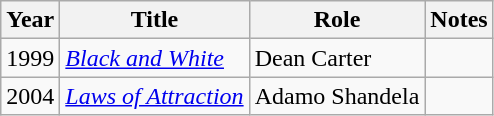<table class="wikitable sortable">
<tr>
<th>Year</th>
<th>Title</th>
<th>Role</th>
<th class="unsortable">Notes</th>
</tr>
<tr>
<td>1999</td>
<td><em><a href='#'>Black and White</a></em></td>
<td>Dean Carter</td>
<td></td>
</tr>
<tr>
<td>2004</td>
<td><em><a href='#'>Laws of Attraction</a></em></td>
<td>Adamo Shandela</td>
<td></td>
</tr>
</table>
